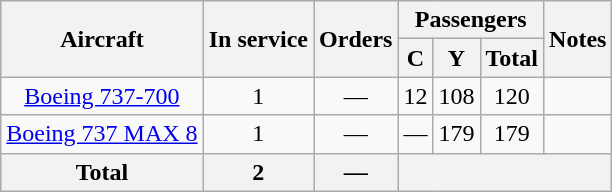<table class="wikitable" style="border-collapse:collapse;text-align:center">
<tr>
<th rowspan="2">Aircraft</th>
<th rowspan="2">In service</th>
<th rowspan="2">Orders</th>
<th colspan="3">Passengers</th>
<th rowspan="2">Notes</th>
</tr>
<tr>
<th><abbr>C</abbr></th>
<th><abbr>Y</abbr></th>
<th>Total</th>
</tr>
<tr>
<td><a href='#'>Boeing 737-700</a></td>
<td>1</td>
<td>—</td>
<td>12</td>
<td>108</td>
<td>120</td>
<td></td>
</tr>
<tr>
<td><a href='#'>Boeing 737 MAX 8</a></td>
<td>1</td>
<td>—</td>
<td>—</td>
<td>179</td>
<td>179</td>
<td></td>
</tr>
<tr>
<th>Total</th>
<th>2</th>
<th>—</th>
<th colspan="5"></th>
</tr>
</table>
